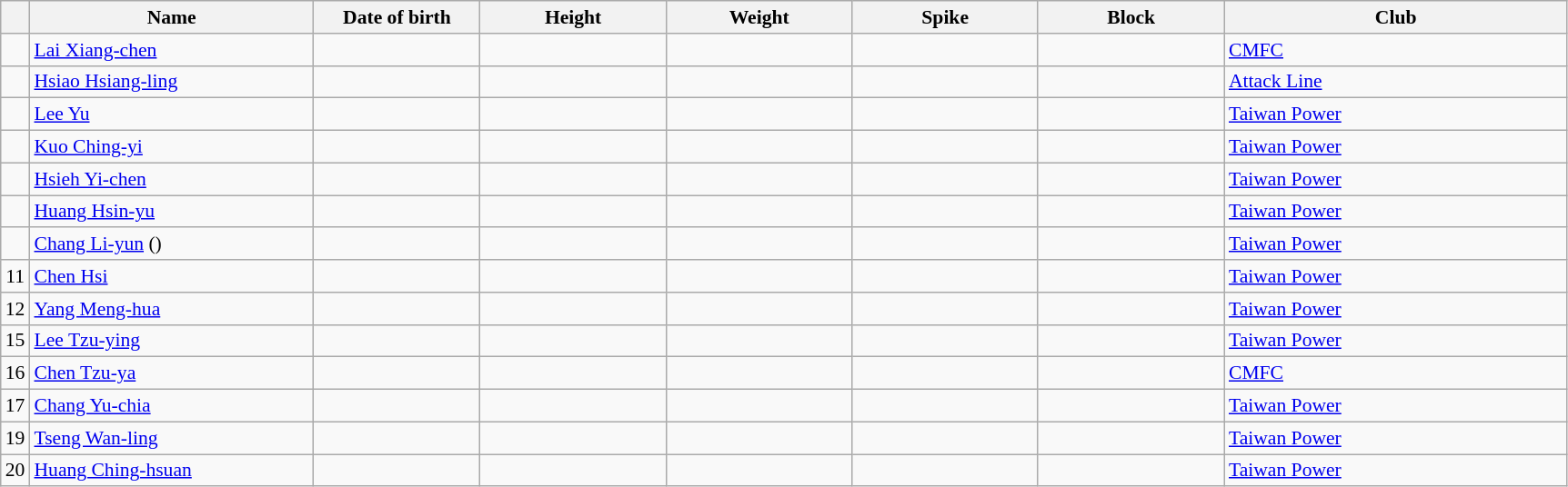<table class="wikitable sortable" style="font-size:90%; text-align:center;">
<tr>
<th></th>
<th style="width:14em">Name</th>
<th style="width:8em">Date of birth</th>
<th style="width:9em">Height</th>
<th style="width:9em">Weight</th>
<th style="width:9em">Spike</th>
<th style="width:9em">Block</th>
<th style="width:17em">Club</th>
</tr>
<tr>
<td></td>
<td align=left><a href='#'>Lai Xiang-chen</a></td>
<td align=right></td>
<td></td>
<td></td>
<td></td>
<td></td>
<td align=left> <a href='#'>CMFC</a></td>
</tr>
<tr>
<td></td>
<td align=left><a href='#'>Hsiao Hsiang-ling</a></td>
<td align=right></td>
<td></td>
<td></td>
<td></td>
<td></td>
<td align=left> <a href='#'>Attack Line</a></td>
</tr>
<tr>
<td></td>
<td align=left><a href='#'>Lee Yu</a></td>
<td align=right></td>
<td></td>
<td></td>
<td></td>
<td></td>
<td align=left> <a href='#'>Taiwan Power</a></td>
</tr>
<tr>
<td></td>
<td align=left><a href='#'>Kuo Ching-yi</a></td>
<td align=right></td>
<td></td>
<td></td>
<td></td>
<td></td>
<td align=left> <a href='#'>Taiwan Power</a></td>
</tr>
<tr>
<td></td>
<td align=left><a href='#'>Hsieh Yi-chen</a></td>
<td align=right></td>
<td></td>
<td></td>
<td></td>
<td></td>
<td align=left> <a href='#'>Taiwan Power</a></td>
</tr>
<tr>
<td></td>
<td align=left><a href='#'>Huang Hsin-yu</a></td>
<td align=right></td>
<td></td>
<td></td>
<td></td>
<td></td>
<td align=left> <a href='#'>Taiwan Power</a></td>
</tr>
<tr>
<td></td>
<td align=left><a href='#'>Chang Li-yun</a> ()</td>
<td align=right></td>
<td></td>
<td></td>
<td></td>
<td></td>
<td align=left> <a href='#'>Taiwan Power</a></td>
</tr>
<tr>
<td>11</td>
<td align=left><a href='#'>Chen Hsi</a></td>
<td align=right></td>
<td></td>
<td></td>
<td></td>
<td></td>
<td align=left> <a href='#'>Taiwan Power</a></td>
</tr>
<tr>
<td>12</td>
<td align=left><a href='#'>Yang Meng-hua</a></td>
<td align=right></td>
<td></td>
<td></td>
<td></td>
<td></td>
<td align=left> <a href='#'>Taiwan Power</a></td>
</tr>
<tr>
<td>15</td>
<td align=left><a href='#'>Lee Tzu-ying</a></td>
<td align=right></td>
<td></td>
<td></td>
<td></td>
<td></td>
<td align=left> <a href='#'>Taiwan Power</a></td>
</tr>
<tr>
<td>16</td>
<td align=left><a href='#'>Chen Tzu-ya</a></td>
<td align=right></td>
<td></td>
<td></td>
<td></td>
<td></td>
<td align=left> <a href='#'>CMFC</a></td>
</tr>
<tr>
<td>17</td>
<td align=left><a href='#'>Chang Yu-chia</a></td>
<td align=right></td>
<td></td>
<td></td>
<td></td>
<td></td>
<td align=left> <a href='#'>Taiwan Power</a></td>
</tr>
<tr>
<td>19</td>
<td align=left><a href='#'>Tseng Wan-ling</a></td>
<td align=right></td>
<td></td>
<td></td>
<td></td>
<td></td>
<td align=left> <a href='#'>Taiwan Power</a></td>
</tr>
<tr>
<td>20</td>
<td align=left><a href='#'>Huang Ching-hsuan</a></td>
<td align=right></td>
<td></td>
<td></td>
<td></td>
<td></td>
<td align=left> <a href='#'>Taiwan Power</a></td>
</tr>
</table>
